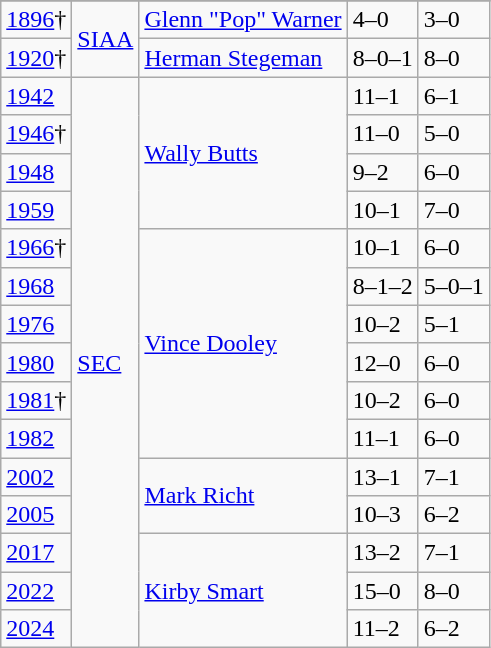<table class="wikitable">
<tr>
</tr>
<tr>
<td><a href='#'>1896</a>†</td>
<td rowspan="2"><a href='#'>SIAA</a></td>
<td><a href='#'>Glenn "Pop" Warner</a></td>
<td>4–0</td>
<td>3–0</td>
</tr>
<tr>
<td><a href='#'>1920</a>†</td>
<td><a href='#'>Herman Stegeman</a></td>
<td>8–0–1</td>
<td>8–0</td>
</tr>
<tr>
<td><a href='#'>1942</a></td>
<td rowspan="15"><a href='#'>SEC</a></td>
<td rowspan="4"><a href='#'>Wally Butts</a></td>
<td>11–1</td>
<td>6–1</td>
</tr>
<tr>
<td><a href='#'>1946</a>†</td>
<td>11–0</td>
<td>5–0</td>
</tr>
<tr>
<td><a href='#'>1948</a></td>
<td>9–2</td>
<td>6–0</td>
</tr>
<tr>
<td><a href='#'>1959</a></td>
<td>10–1</td>
<td>7–0</td>
</tr>
<tr>
<td><a href='#'>1966</a>†</td>
<td rowspan="6"><a href='#'>Vince Dooley</a></td>
<td>10–1</td>
<td>6–0</td>
</tr>
<tr>
<td><a href='#'>1968</a></td>
<td>8–1–2</td>
<td>5–0–1</td>
</tr>
<tr>
<td><a href='#'>1976</a></td>
<td>10–2</td>
<td>5–1</td>
</tr>
<tr>
<td><a href='#'>1980</a></td>
<td>12–0</td>
<td>6–0</td>
</tr>
<tr>
<td><a href='#'>1981</a>†</td>
<td>10–2</td>
<td>6–0</td>
</tr>
<tr>
<td><a href='#'>1982</a></td>
<td>11–1</td>
<td>6–0</td>
</tr>
<tr>
<td><a href='#'>2002</a></td>
<td rowspan="2"><a href='#'>Mark Richt</a></td>
<td>13–1</td>
<td>7–1</td>
</tr>
<tr>
<td><a href='#'>2005</a></td>
<td>10–3</td>
<td>6–2</td>
</tr>
<tr>
<td><a href='#'>2017</a></td>
<td rowspan="3"><a href='#'>Kirby Smart</a></td>
<td>13–2</td>
<td>7–1</td>
</tr>
<tr>
<td><a href='#'>2022</a></td>
<td>15–0</td>
<td>8–0</td>
</tr>
<tr>
<td><a href='#'>2024</a></td>
<td>11–2</td>
<td>6–2</td>
</tr>
</table>
